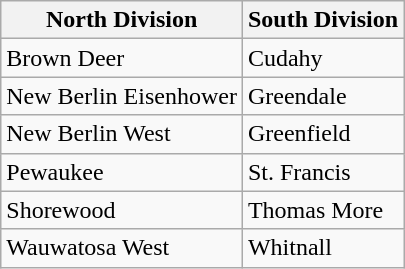<table class="wikitable">
<tr>
<th>North Division</th>
<th>South Division</th>
</tr>
<tr>
<td>Brown Deer</td>
<td>Cudahy</td>
</tr>
<tr>
<td>New Berlin Eisenhower</td>
<td>Greendale</td>
</tr>
<tr>
<td>New Berlin West</td>
<td>Greenfield</td>
</tr>
<tr>
<td>Pewaukee</td>
<td>St. Francis</td>
</tr>
<tr>
<td>Shorewood</td>
<td>Thomas More</td>
</tr>
<tr>
<td>Wauwatosa West</td>
<td>Whitnall</td>
</tr>
</table>
